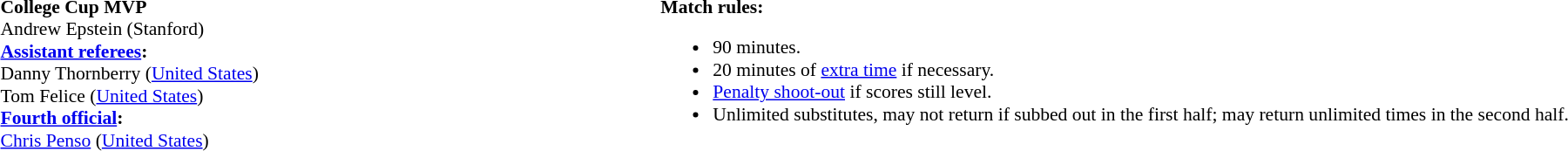<table width=100% style="font-size:90%">
<tr>
<td><br><strong>College Cup MVP</strong>
<br>Andrew Epstein (Stanford)<br><strong><a href='#'>Assistant referees</a>:</strong>
<br>Danny Thornberry (<a href='#'>United States</a>)
<br>Tom Felice (<a href='#'>United States</a>)
<br><strong><a href='#'>Fourth official</a>:</strong>
<br><a href='#'>Chris Penso</a> (<a href='#'>United States</a>)</td>
<td style="width:60%; vertical-align:top;"><br><strong>Match rules:</strong><ul><li>90 minutes.</li><li>20 minutes of <a href='#'>extra time</a> if necessary.</li><li><a href='#'>Penalty shoot-out</a> if scores still level.</li><li>Unlimited substitutes, may not return if subbed out in the first half; may return unlimited times in the second half.</li></ul></td>
</tr>
</table>
